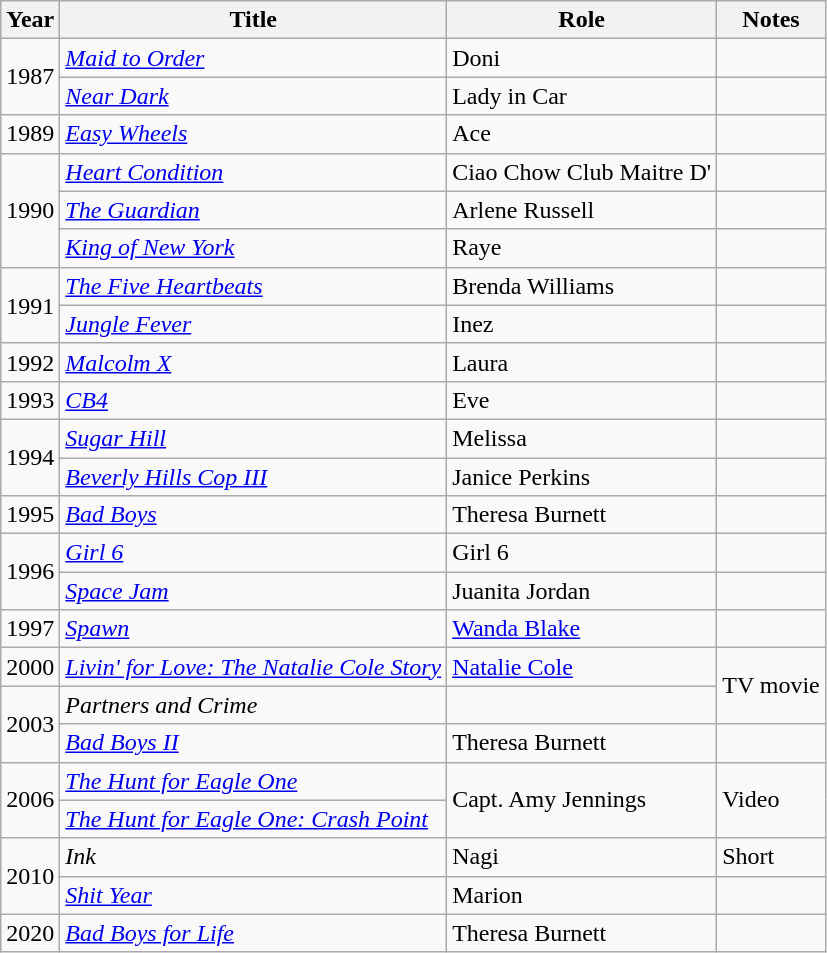<table class="wikitable sortable">
<tr>
<th>Year</th>
<th>Title</th>
<th>Role</th>
<th class="unsortable">Notes</th>
</tr>
<tr>
<td rowspan="2">1987</td>
<td><em><a href='#'>Maid to Order</a></em></td>
<td>Doni</td>
<td></td>
</tr>
<tr>
<td><em><a href='#'>Near Dark</a></em></td>
<td>Lady in Car</td>
<td></td>
</tr>
<tr>
<td>1989</td>
<td><em><a href='#'>Easy Wheels</a></em></td>
<td>Ace</td>
<td></td>
</tr>
<tr>
<td rowspan="3">1990</td>
<td><em><a href='#'>Heart Condition</a></em></td>
<td>Ciao Chow Club Maitre D'</td>
<td></td>
</tr>
<tr>
<td><em><a href='#'>The Guardian</a></em></td>
<td>Arlene Russell</td>
<td></td>
</tr>
<tr>
<td><em><a href='#'>King of New York</a></em></td>
<td>Raye</td>
<td></td>
</tr>
<tr>
<td rowspan="2">1991</td>
<td><em><a href='#'>The Five Heartbeats</a></em></td>
<td>Brenda Williams</td>
<td></td>
</tr>
<tr>
<td><em><a href='#'>Jungle Fever</a></em></td>
<td>Inez</td>
<td></td>
</tr>
<tr>
<td>1992</td>
<td><em><a href='#'>Malcolm X</a></em></td>
<td>Laura</td>
<td></td>
</tr>
<tr>
<td>1993</td>
<td><em><a href='#'>CB4</a></em></td>
<td>Eve</td>
<td></td>
</tr>
<tr>
<td rowspan="2">1994</td>
<td><em><a href='#'>Sugar Hill</a> </em></td>
<td>Melissa</td>
<td></td>
</tr>
<tr>
<td><em><a href='#'>Beverly Hills Cop III</a></em></td>
<td>Janice Perkins</td>
<td></td>
</tr>
<tr>
<td>1995</td>
<td><em><a href='#'>Bad Boys</a></em></td>
<td>Theresa Burnett</td>
<td></td>
</tr>
<tr>
<td rowspan="2">1996</td>
<td><em><a href='#'>Girl 6</a></em></td>
<td>Girl 6</td>
<td></td>
</tr>
<tr>
<td><em><a href='#'>Space Jam</a></em></td>
<td>Juanita Jordan</td>
<td></td>
</tr>
<tr>
<td>1997</td>
<td><em><a href='#'>Spawn</a></em></td>
<td><a href='#'>Wanda Blake</a></td>
<td></td>
</tr>
<tr>
<td>2000</td>
<td><em><a href='#'>Livin' for Love: The Natalie Cole Story</a></em></td>
<td><a href='#'>Natalie Cole</a></td>
<td rowspan="2">TV movie</td>
</tr>
<tr>
<td rowspan="2">2003</td>
<td><em>Partners and Crime</em></td>
<td></td>
</tr>
<tr>
<td><em><a href='#'>Bad Boys II</a></em></td>
<td>Theresa Burnett</td>
<td></td>
</tr>
<tr>
<td rowspan="2">2006</td>
<td><em><a href='#'>The Hunt for Eagle One</a></em></td>
<td rowspan="2">Capt. Amy Jennings</td>
<td rowspan="2">Video</td>
</tr>
<tr>
<td><em><a href='#'>The Hunt for Eagle One: Crash Point</a></em></td>
</tr>
<tr>
<td rowspan="2">2010</td>
<td><em>Ink</em></td>
<td>Nagi</td>
<td>Short</td>
</tr>
<tr>
<td><em><a href='#'>Shit Year</a></em></td>
<td>Marion</td>
<td></td>
</tr>
<tr>
<td>2020</td>
<td><em><a href='#'>Bad Boys for Life</a></em></td>
<td>Theresa Burnett</td>
<td></td>
</tr>
</table>
